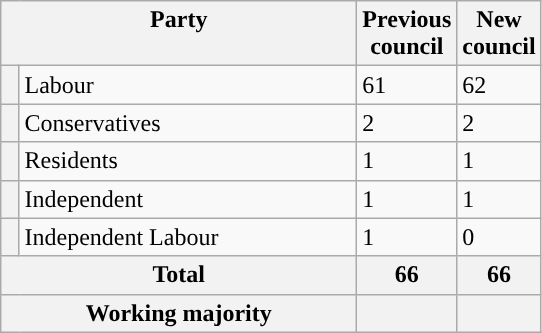<table class="wikitable">
<tr>
<th valign=top colspan="2" style="width: 230px">Party</th>
<th valign=top style="width: 30px">Previous council</th>
<th valign=top style="width: 30px">New council</th>
</tr>
<tr>
<th style="background-color: "></th>
<td>Labour</td>
<td>61</td>
<td>62</td>
</tr>
<tr>
<th style="background-color: "></th>
<td>Conservatives</td>
<td>2</td>
<td>2</td>
</tr>
<tr>
<th style="background-color: "></th>
<td>Residents</td>
<td>1</td>
<td>1</td>
</tr>
<tr>
<th style="background-color: "></th>
<td>Independent</td>
<td>1</td>
<td>1</td>
</tr>
<tr>
<th style="background-color: "></th>
<td>Independent Labour</td>
<td>1</td>
<td>0</td>
</tr>
<tr>
<th colspan=2>Total</th>
<th style="text-align: center">66</th>
<th colspan=3>66</th>
</tr>
<tr>
<th colspan=2>Working majority</th>
<th></th>
<th></th>
</tr>
</table>
